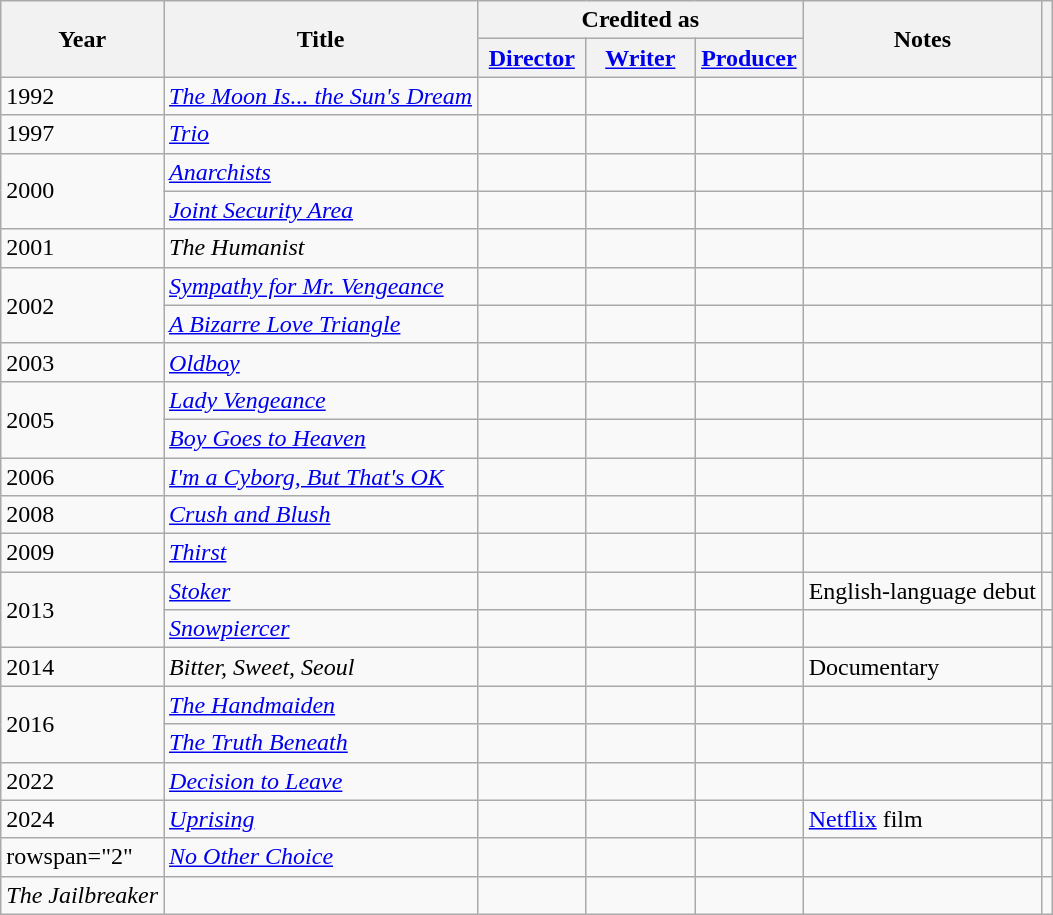<table class="wikitable sortable">
<tr>
<th rowspan="2">Year</th>
<th rowspan="2">Title</th>
<th colspan="3">Credited as</th>
<th rowspan="2" scope="col" class="unsortable">Notes</th>
<th rowspan="2" scope="col" class="unsortable"></th>
</tr>
<tr>
<th width="65"><a href='#'>Director</a></th>
<th width="65"><a href='#'>Writer</a></th>
<th width="65"><a href='#'>Producer</a></th>
</tr>
<tr>
<td>1992</td>
<td><em><a href='#'>The Moon Is... the Sun's Dream</a></em></td>
<td></td>
<td></td>
<td></td>
<td></td>
<td></td>
</tr>
<tr>
<td>1997</td>
<td><em><a href='#'>Trio</a></em></td>
<td></td>
<td></td>
<td></td>
<td></td>
<td></td>
</tr>
<tr>
<td rowspan=2>2000</td>
<td><em><a href='#'>Anarchists</a></em></td>
<td></td>
<td></td>
<td></td>
<td></td>
<td></td>
</tr>
<tr>
<td><em><a href='#'>Joint Security Area</a></em></td>
<td></td>
<td></td>
<td></td>
<td></td>
<td></td>
</tr>
<tr>
<td>2001</td>
<td><em>The Humanist</em></td>
<td></td>
<td></td>
<td></td>
<td></td>
<td></td>
</tr>
<tr>
<td rowspan=2>2002</td>
<td><em><a href='#'>Sympathy for Mr. Vengeance</a></em></td>
<td></td>
<td></td>
<td></td>
<td></td>
<td></td>
</tr>
<tr>
<td><em><a href='#'>A Bizarre Love Triangle</a></em></td>
<td></td>
<td></td>
<td></td>
<td></td>
<td></td>
</tr>
<tr>
<td>2003</td>
<td><em><a href='#'>Oldboy</a></em></td>
<td></td>
<td></td>
<td></td>
<td></td>
<td></td>
</tr>
<tr>
<td rowspan=2>2005</td>
<td><em><a href='#'>Lady Vengeance</a></em></td>
<td></td>
<td></td>
<td></td>
<td></td>
<td></td>
</tr>
<tr>
<td><em><a href='#'>Boy Goes to Heaven</a></em></td>
<td></td>
<td></td>
<td></td>
<td></td>
<td></td>
</tr>
<tr>
<td>2006</td>
<td><em><a href='#'>I'm a Cyborg, But That's OK</a></em></td>
<td></td>
<td></td>
<td></td>
<td></td>
<td></td>
</tr>
<tr>
<td>2008</td>
<td><em><a href='#'>Crush and Blush</a></em></td>
<td></td>
<td></td>
<td></td>
<td></td>
<td></td>
</tr>
<tr>
<td>2009</td>
<td><em><a href='#'>Thirst</a></em></td>
<td></td>
<td></td>
<td></td>
<td></td>
<td></td>
</tr>
<tr>
<td rowspan=2>2013</td>
<td><em><a href='#'>Stoker</a></em></td>
<td></td>
<td></td>
<td></td>
<td>English-language debut</td>
<td></td>
</tr>
<tr>
<td><em><a href='#'>Snowpiercer</a></em></td>
<td></td>
<td></td>
<td></td>
<td></td>
<td></td>
</tr>
<tr>
<td>2014</td>
<td><em>Bitter, Sweet, Seoul</em></td>
<td></td>
<td></td>
<td></td>
<td>Documentary</td>
<td></td>
</tr>
<tr>
<td rowspan=2>2016</td>
<td><em><a href='#'>The Handmaiden</a></em></td>
<td></td>
<td></td>
<td></td>
<td></td>
<td></td>
</tr>
<tr>
<td><em><a href='#'>The Truth Beneath</a></em></td>
<td></td>
<td></td>
<td></td>
<td></td>
<td></td>
</tr>
<tr>
<td>2022</td>
<td><em><a href='#'>Decision to Leave</a></em></td>
<td></td>
<td></td>
<td></td>
<td></td>
<td></td>
</tr>
<tr>
<td>2024</td>
<td><em><a href='#'>Uprising</a></em></td>
<td></td>
<td></td>
<td></td>
<td><a href='#'>Netflix</a> film</td>
<td></td>
</tr>
<tr>
<td>rowspan="2" </td>
<td><em><a href='#'>No Other Choice</a></em></td>
<td></td>
<td></td>
<td></td>
<td></td>
<td></td>
</tr>
<tr>
<td><em>The Jailbreaker</em></td>
<td></td>
<td></td>
<td></td>
<td></td>
<td></td>
</tr>
</table>
